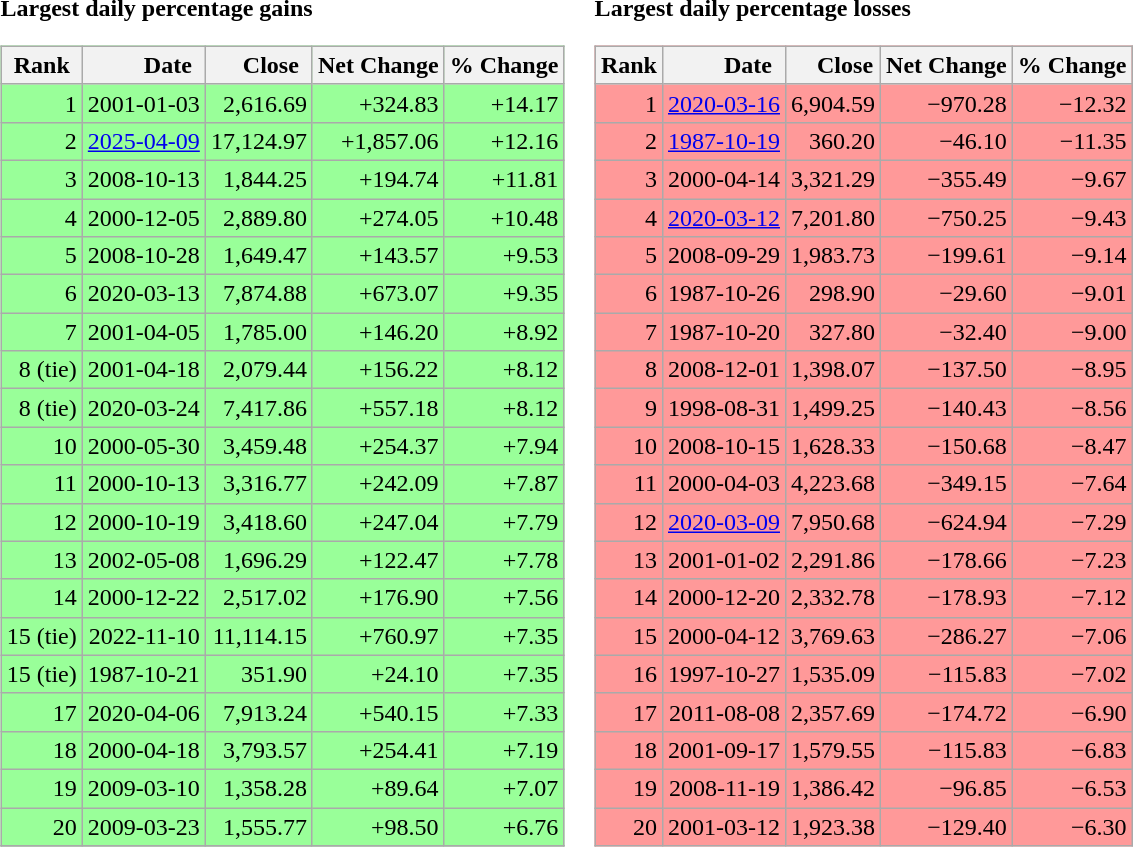<table>
<tr>
<td><strong>Largest daily percentage gains</strong><br><table class="wikitable sortable" style="background:#9f9;text-align:right">
<tr>
<th>Rank</th>
<th>        Date</th>
<th>    Close</th>
<th>Net Change</th>
<th>% Change</th>
</tr>
<tr>
<td>1</td>
<td>2001-01-03</td>
<td>2,616.69</td>
<td>+324.83</td>
<td>+14.17</td>
</tr>
<tr>
<td>2</td>
<td><a href='#'>2025-04-09</a></td>
<td>17,124.97</td>
<td>+1,857.06</td>
<td>+12.16</td>
</tr>
<tr>
<td>3</td>
<td>2008-10-13</td>
<td>1,844.25</td>
<td>+194.74</td>
<td>+11.81</td>
</tr>
<tr>
<td>4</td>
<td>2000-12-05</td>
<td>2,889.80</td>
<td>+274.05</td>
<td>+10.48</td>
</tr>
<tr>
<td>5</td>
<td>2008-10-28</td>
<td>1,649.47</td>
<td>+143.57</td>
<td>+9.53</td>
</tr>
<tr>
<td>6</td>
<td>2020-03-13</td>
<td>7,874.88</td>
<td>+673.07</td>
<td>+9.35</td>
</tr>
<tr>
<td>7</td>
<td>2001-04-05</td>
<td>1,785.00</td>
<td>+146.20</td>
<td>+8.92</td>
</tr>
<tr>
<td>8 (tie)</td>
<td>2001-04-18</td>
<td>2,079.44</td>
<td>+156.22</td>
<td>+8.12</td>
</tr>
<tr>
<td>8 (tie)</td>
<td>2020-03-24</td>
<td>7,417.86</td>
<td>+557.18</td>
<td>+8.12</td>
</tr>
<tr>
<td>10</td>
<td>2000-05-30</td>
<td>3,459.48</td>
<td>+254.37</td>
<td>+7.94</td>
</tr>
<tr>
<td>11</td>
<td>2000-10-13</td>
<td>3,316.77</td>
<td>+242.09</td>
<td>+7.87</td>
</tr>
<tr>
<td>12</td>
<td>2000-10-19</td>
<td>3,418.60</td>
<td>+247.04</td>
<td>+7.79</td>
</tr>
<tr>
<td>13</td>
<td>2002-05-08</td>
<td>1,696.29</td>
<td>+122.47</td>
<td>+7.78</td>
</tr>
<tr>
<td>14</td>
<td>2000-12-22</td>
<td>2,517.02</td>
<td>+176.90</td>
<td>+7.56</td>
</tr>
<tr>
<td>15 (tie)</td>
<td>2022-11-10</td>
<td>11,114.15</td>
<td>+760.97</td>
<td>+7.35</td>
</tr>
<tr>
<td>15 (tie)</td>
<td>1987-10-21</td>
<td>351.90</td>
<td>+24.10</td>
<td>+7.35</td>
</tr>
<tr>
<td>17</td>
<td>2020-04-06</td>
<td>7,913.24</td>
<td>+540.15</td>
<td>+7.33</td>
</tr>
<tr>
<td>18</td>
<td>2000-04-18</td>
<td>3,793.57</td>
<td>+254.41</td>
<td>+7.19</td>
</tr>
<tr>
<td>19</td>
<td>2009-03-10</td>
<td>1,358.28</td>
<td>+89.64</td>
<td>+7.07</td>
</tr>
<tr>
<td>20</td>
<td>2009-03-23</td>
<td>1,555.77</td>
<td>+98.50</td>
<td>+6.76</td>
</tr>
<tr>
</tr>
</table>
</td>
<td><strong>Largest daily percentage losses</strong><br><table class="wikitable sortable" style="background:#f99;text-align:right">
<tr>
<th>Rank</th>
<th>        Date</th>
<th>    Close</th>
<th>Net Change</th>
<th>% Change</th>
</tr>
<tr>
<td>1</td>
<td><a href='#'>2020-03-16</a></td>
<td>6,904.59</td>
<td>−970.28</td>
<td>−12.32</td>
</tr>
<tr>
<td>2</td>
<td><a href='#'>1987-10-19</a></td>
<td>360.20</td>
<td>−46.10</td>
<td>−11.35</td>
</tr>
<tr>
<td>3</td>
<td>2000-04-14</td>
<td>3,321.29</td>
<td>−355.49</td>
<td>−9.67</td>
</tr>
<tr>
<td>4</td>
<td><a href='#'>2020-03-12</a></td>
<td>7,201.80</td>
<td>−750.25</td>
<td>−9.43</td>
</tr>
<tr>
<td>5</td>
<td>2008-09-29</td>
<td>1,983.73</td>
<td>−199.61</td>
<td>−9.14</td>
</tr>
<tr>
<td>6</td>
<td>1987-10-26</td>
<td>298.90</td>
<td>−29.60</td>
<td>−9.01</td>
</tr>
<tr>
<td>7</td>
<td>1987-10-20</td>
<td>327.80</td>
<td>−32.40</td>
<td>−9.00</td>
</tr>
<tr>
<td>8</td>
<td>2008-12-01</td>
<td>1,398.07</td>
<td>−137.50</td>
<td>−8.95</td>
</tr>
<tr>
<td>9</td>
<td>1998-08-31</td>
<td>1,499.25</td>
<td>−140.43</td>
<td>−8.56</td>
</tr>
<tr>
<td>10</td>
<td>2008-10-15</td>
<td>1,628.33</td>
<td>−150.68</td>
<td>−8.47</td>
</tr>
<tr>
<td>11</td>
<td>2000-04-03</td>
<td>4,223.68</td>
<td>−349.15</td>
<td>−7.64</td>
</tr>
<tr>
<td>12</td>
<td><a href='#'>2020-03-09</a></td>
<td>7,950.68</td>
<td>−624.94</td>
<td>−7.29</td>
</tr>
<tr>
<td>13</td>
<td>2001-01-02</td>
<td>2,291.86</td>
<td>−178.66</td>
<td>−7.23</td>
</tr>
<tr>
<td>14</td>
<td>2000-12-20</td>
<td>2,332.78</td>
<td>−178.93</td>
<td>−7.12</td>
</tr>
<tr>
<td>15</td>
<td>2000-04-12</td>
<td>3,769.63</td>
<td>−286.27</td>
<td>−7.06</td>
</tr>
<tr>
<td>16</td>
<td>1997-10-27</td>
<td>1,535.09</td>
<td>−115.83</td>
<td>−7.02</td>
</tr>
<tr>
<td>17</td>
<td>2011-08-08</td>
<td>2,357.69</td>
<td>−174.72</td>
<td>−6.90</td>
</tr>
<tr>
<td>18</td>
<td>2001-09-17</td>
<td>1,579.55</td>
<td>−115.83</td>
<td>−6.83</td>
</tr>
<tr>
<td>19</td>
<td>2008-11-19</td>
<td>1,386.42</td>
<td>−96.85</td>
<td>−6.53</td>
</tr>
<tr>
<td>20</td>
<td>2001-03-12</td>
<td>1,923.38</td>
<td>−129.40</td>
<td>−6.30</td>
</tr>
</table>
</td>
</tr>
</table>
